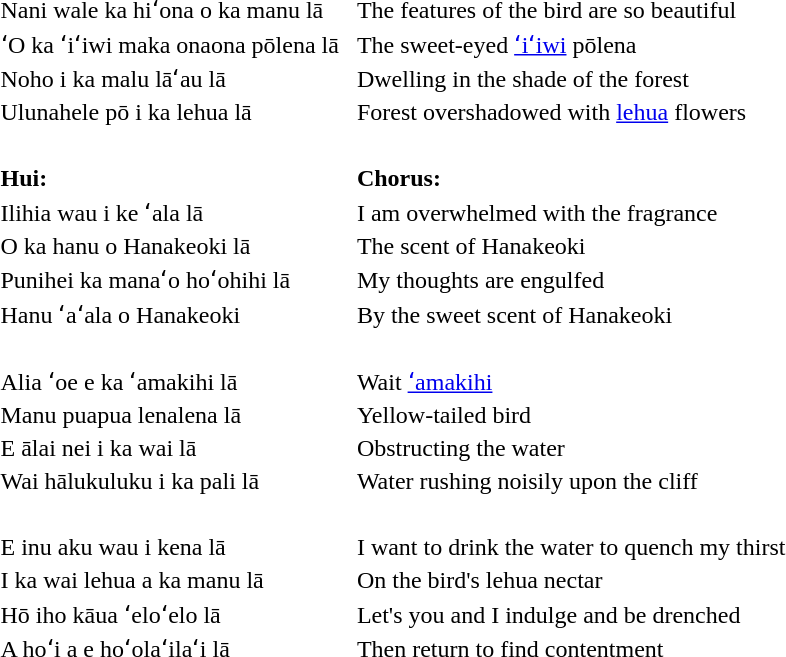<table>
<tr>
<td>Nani wale ka hiʻona o ka manu lā</td>
<td rowspan=99> </td>
<td>The features of the bird are so beautiful</td>
</tr>
<tr>
<td>ʻO ka ʻiʻiwi maka onaona pōlena lā</td>
<td>The sweet-eyed <a href='#'>ʻiʻiwi</a> pōlena</td>
</tr>
<tr>
<td>Noho i ka malu lāʻau lā</td>
<td>Dwelling in the shade of the forest</td>
</tr>
<tr>
<td>Ulunahele pō i ka lehua lā</td>
<td>Forest overshadowed with <a href='#'>lehua</a> flowers</td>
</tr>
<tr>
<td> </td>
<td> </td>
</tr>
<tr>
<td><strong>Hui:</strong></td>
<td><strong>Chorus:</strong></td>
</tr>
<tr>
<td>Ilihia wau i ke ʻala lā</td>
<td>I am overwhelmed with the fragrance</td>
</tr>
<tr>
<td>O ka hanu o Hanakeoki lā</td>
<td>The scent of Hanakeoki</td>
</tr>
<tr>
<td>Punihei ka manaʻo hoʻohihi lā</td>
<td>My thoughts are engulfed</td>
</tr>
<tr>
<td>Hanu ʻaʻala o Hanakeoki</td>
<td>By the sweet scent of Hanakeoki</td>
</tr>
<tr>
<td> </td>
<td> </td>
</tr>
<tr>
<td>Alia ʻoe e ka ʻamakihi lā</td>
<td>Wait <a href='#'>ʻamakihi</a></td>
</tr>
<tr>
<td>Manu puapua lenalena lā</td>
<td>Yellow-tailed bird</td>
</tr>
<tr>
<td>E ālai nei i ka wai lā</td>
<td>Obstructing the water</td>
</tr>
<tr>
<td>Wai hālukuluku i ka pali lā</td>
<td>Water rushing noisily upon the cliff</td>
</tr>
<tr>
<td> </td>
<td> </td>
</tr>
<tr>
<td>E inu aku wau i kena lā</td>
<td>I want to drink the water to quench my thirst</td>
</tr>
<tr>
<td>I ka wai lehua a ka manu lā</td>
<td>On the bird's lehua nectar</td>
</tr>
<tr>
<td>Hō iho kāua ʻeloʻelo lā</td>
<td>Let's you and I indulge and be drenched</td>
</tr>
<tr>
<td>A hoʻi a e hoʻolaʻilaʻi lā</td>
<td>Then return to find contentment</td>
</tr>
</table>
